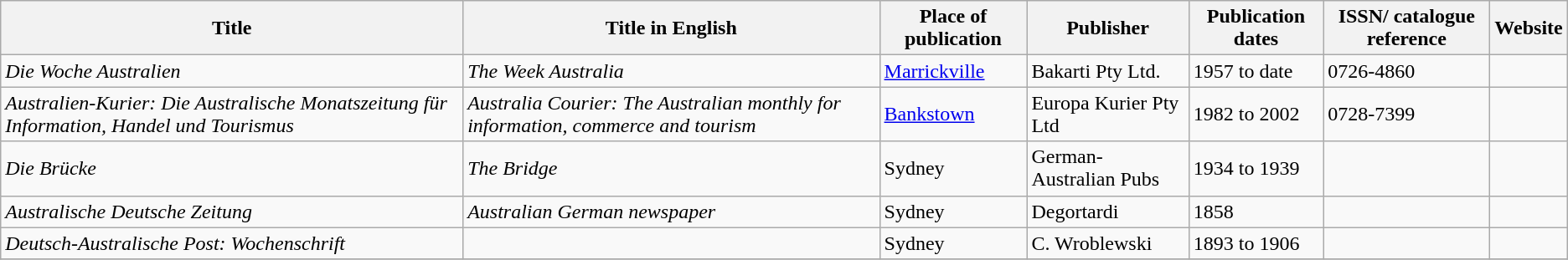<table class="wikitable sortable">
<tr>
<th>Title</th>
<th>Title in English</th>
<th>Place of publication</th>
<th>Publisher</th>
<th>Publication dates</th>
<th>ISSN/ catalogue reference</th>
<th>Website</th>
</tr>
<tr>
<td><em>Die Woche Australien</em></td>
<td><em>The Week Australia</em></td>
<td><a href='#'>Marrickville</a></td>
<td>Bakarti Pty Ltd.</td>
<td>1957 to date</td>
<td>0726-4860 </td>
<td></td>
</tr>
<tr>
<td><em>Australien-Kurier: Die Australische Monatszeitung für Information, Handel und Tourismus</em></td>
<td><em>Australia Courier: The Australian monthly for information, commerce and tourism</em></td>
<td><a href='#'>Bankstown</a></td>
<td>Europa Kurier Pty Ltd</td>
<td>1982 to 2002</td>
<td>0728-7399 </td>
<td></td>
</tr>
<tr>
<td><em>Die Brücke</em></td>
<td><em>The Bridge</em></td>
<td>Sydney</td>
<td>German-Australian Pubs</td>
<td>1934 to 1939</td>
<td></td>
<td></td>
</tr>
<tr>
<td><em>Australische Deutsche Zeitung</em></td>
<td><em>Australian German newspaper</em></td>
<td>Sydney</td>
<td>Degortardi</td>
<td>1858</td>
<td></td>
<td></td>
</tr>
<tr>
<td><em>Deutsch-Australische Post: Wochenschrift</em></td>
<td></td>
<td>Sydney</td>
<td>C. Wroblewski</td>
<td>1893 to 1906</td>
<td></td>
<td></td>
</tr>
<tr>
</tr>
</table>
